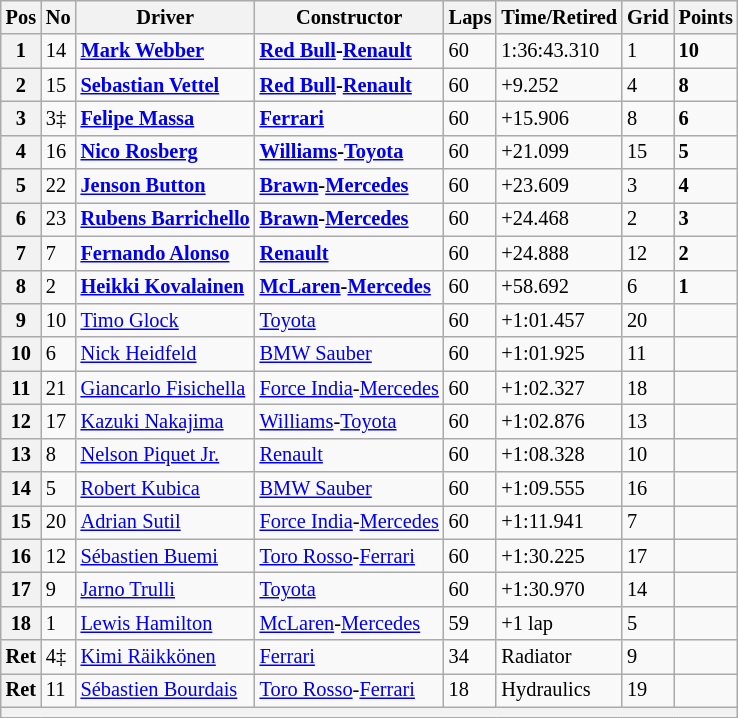<table class="wikitable" style="font-size: 85%">
<tr>
<th>Pos</th>
<th>No</th>
<th>Driver</th>
<th>Constructor</th>
<th>Laps</th>
<th>Time/Retired</th>
<th>Grid</th>
<th>Points</th>
</tr>
<tr>
<th>1</th>
<td>14</td>
<td> <strong><a href='#'>Mark Webber</a></strong></td>
<td><strong><a href='#'>Red Bull</a>-<a href='#'>Renault</a></strong></td>
<td>60</td>
<td>1:36:43.310</td>
<td>1</td>
<td><strong>10</strong></td>
</tr>
<tr>
<th>2</th>
<td>15</td>
<td> <strong><a href='#'>Sebastian Vettel</a></strong></td>
<td><strong><a href='#'>Red Bull</a>-<a href='#'>Renault</a></strong></td>
<td>60</td>
<td>+9.252</td>
<td>4</td>
<td><strong>8</strong></td>
</tr>
<tr>
<th>3</th>
<td>3‡</td>
<td> <strong><a href='#'>Felipe Massa</a></strong></td>
<td><strong><a href='#'>Ferrari</a></strong></td>
<td>60</td>
<td>+15.906</td>
<td>8</td>
<td><strong>6</strong></td>
</tr>
<tr>
<th>4</th>
<td>16</td>
<td> <strong><a href='#'>Nico Rosberg</a></strong></td>
<td><strong><a href='#'>Williams</a>-<a href='#'>Toyota</a></strong></td>
<td>60</td>
<td>+21.099</td>
<td>15</td>
<td><strong>5</strong></td>
</tr>
<tr>
<th>5</th>
<td>22</td>
<td> <strong><a href='#'>Jenson Button</a></strong></td>
<td><strong><a href='#'>Brawn</a>-<a href='#'>Mercedes</a></strong></td>
<td>60</td>
<td>+23.609</td>
<td>3</td>
<td><strong>4</strong></td>
</tr>
<tr>
<th>6</th>
<td>23</td>
<td> <strong><a href='#'>Rubens Barrichello</a></strong></td>
<td><strong><a href='#'>Brawn</a>-<a href='#'>Mercedes</a></strong></td>
<td>60</td>
<td>+24.468</td>
<td>2</td>
<td><strong>3</strong></td>
</tr>
<tr>
<th>7</th>
<td>7</td>
<td> <strong><a href='#'>Fernando Alonso</a></strong></td>
<td><strong><a href='#'>Renault</a></strong></td>
<td>60</td>
<td>+24.888</td>
<td>12</td>
<td><strong>2</strong></td>
</tr>
<tr>
<th>8</th>
<td>2</td>
<td> <strong><a href='#'>Heikki Kovalainen</a></strong></td>
<td><strong><a href='#'>McLaren</a>-<a href='#'>Mercedes</a></strong></td>
<td>60</td>
<td>+58.692</td>
<td>6</td>
<td><strong>1</strong></td>
</tr>
<tr>
<th>9</th>
<td>10</td>
<td> <a href='#'>Timo Glock</a></td>
<td><a href='#'>Toyota</a></td>
<td>60</td>
<td>+1:01.457</td>
<td>20</td>
<td></td>
</tr>
<tr>
<th>10</th>
<td>6</td>
<td> <a href='#'>Nick Heidfeld</a></td>
<td><a href='#'>BMW Sauber</a></td>
<td>60</td>
<td>+1:01.925</td>
<td>11</td>
<td></td>
</tr>
<tr>
<th>11</th>
<td>21</td>
<td> <a href='#'>Giancarlo Fisichella</a></td>
<td><a href='#'>Force India</a>-<a href='#'>Mercedes</a></td>
<td>60</td>
<td>+1:02.327</td>
<td>18</td>
<td></td>
</tr>
<tr>
<th>12</th>
<td>17</td>
<td> <a href='#'>Kazuki Nakajima</a></td>
<td><a href='#'>Williams</a>-<a href='#'>Toyota</a></td>
<td>60</td>
<td>+1:02.876</td>
<td>13</td>
<td></td>
</tr>
<tr>
<th>13</th>
<td>8</td>
<td> <a href='#'>Nelson Piquet Jr.</a></td>
<td><a href='#'>Renault</a></td>
<td>60</td>
<td>+1:08.328</td>
<td>10</td>
<td></td>
</tr>
<tr>
<th>14</th>
<td>5</td>
<td> <a href='#'>Robert Kubica</a></td>
<td><a href='#'>BMW Sauber</a></td>
<td>60</td>
<td>+1:09.555</td>
<td>16</td>
<td></td>
</tr>
<tr>
<th>15</th>
<td>20</td>
<td> <a href='#'>Adrian Sutil</a></td>
<td><a href='#'>Force India</a>-<a href='#'>Mercedes</a></td>
<td>60</td>
<td>+1:11.941</td>
<td>7</td>
<td></td>
</tr>
<tr>
<th>16</th>
<td>12</td>
<td> <a href='#'>Sébastien Buemi</a></td>
<td><a href='#'>Toro Rosso</a>-<a href='#'>Ferrari</a></td>
<td>60</td>
<td>+1:30.225</td>
<td>17</td>
<td></td>
</tr>
<tr>
<th>17</th>
<td>9</td>
<td> <a href='#'>Jarno Trulli</a></td>
<td><a href='#'>Toyota</a></td>
<td>60</td>
<td>+1:30.970</td>
<td>14</td>
<td></td>
</tr>
<tr>
<th>18</th>
<td>1</td>
<td> <a href='#'>Lewis Hamilton</a></td>
<td><a href='#'>McLaren</a>-<a href='#'>Mercedes</a></td>
<td>59</td>
<td>+1 lap</td>
<td>5</td>
<td></td>
</tr>
<tr>
<th>Ret</th>
<td>4‡</td>
<td> <a href='#'>Kimi Räikkönen</a></td>
<td><a href='#'>Ferrari</a></td>
<td>34</td>
<td>Radiator</td>
<td>9</td>
<td></td>
</tr>
<tr>
<th>Ret</th>
<td>11</td>
<td> <a href='#'>Sébastien Bourdais</a></td>
<td><a href='#'>Toro Rosso</a>-<a href='#'>Ferrari</a></td>
<td>18</td>
<td>Hydraulics</td>
<td>19</td>
<td></td>
</tr>
<tr>
<th colspan="8"></th>
</tr>
</table>
